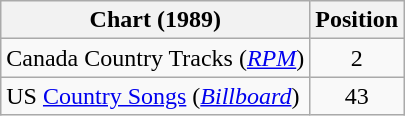<table class="wikitable sortable">
<tr>
<th scope="col">Chart (1989)</th>
<th scope="col">Position</th>
</tr>
<tr>
<td>Canada Country Tracks (<em><a href='#'>RPM</a></em>)</td>
<td align="center">2</td>
</tr>
<tr>
<td>US <a href='#'>Country Songs</a> (<em><a href='#'>Billboard</a></em>)</td>
<td align="center">43</td>
</tr>
</table>
